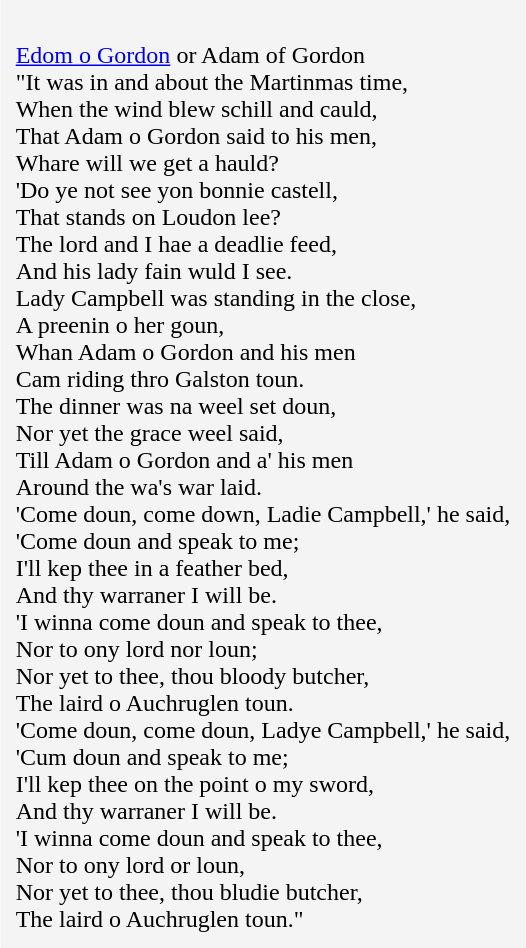<table cellpadding=10 border="0" align=center>
<tr>
<td bgcolor=#f4f4f4><br><a href='#'>Edom o Gordon</a> or Adam of Gordon<br>"It was in and about the Martinmas time,<br>
When the wind blew schill and cauld,<br>
That Adam o Gordon said to his men,<br>
Whare will we get a hauld?<br>'Do ye not see yon bonnie castell,<br>
That stands on Loudon lee?<br>
The lord and I hae a deadlie feed,<br>
And his lady fain wuld I see.<br>Lady Campbell was standing in the close,<br>
A preenin o her goun,<br>
Whan Adam o Gordon and his men<br>
Cam riding thro Galston toun.<br>The dinner was na weel set doun,<br>
Nor yet the grace weel said,<br>
Till Adam o Gordon and a' his men<br>
Around the wa's war laid.<br>'Come doun, come down, Ladie Campbell,' he said,<br>
'Come doun and speak to me;<br>
I'll kep thee in a feather bed,<br>
And thy warraner I will be.<br>'I winna come doun and speak to thee,<br>
Nor to ony lord nor loun;<br>
Nor yet to thee, thou bloody butcher,<br>
The laird o Auchruglen toun.<br>'Come doun, come doun, Ladye Campbell,' he said,<br>
'Cum doun and speak to me;<br>
I'll kep thee on the point o my sword,<br>
And thy warraner I will be.<br>'I winna come doun and speak to thee,<br>
Nor to ony lord or loun,<br>
Nor yet to thee, thou bludie butcher,<br>
The laird o Auchruglen toun."<br></td>
</tr>
</table>
